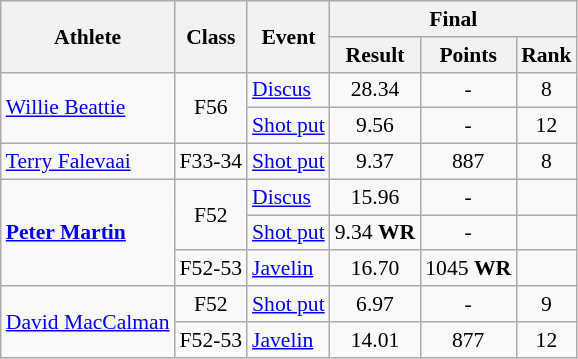<table class=wikitable style="font-size:90%">
<tr>
<th rowspan="2">Athlete</th>
<th rowspan="2">Class</th>
<th rowspan="2">Event</th>
<th colspan="3">Final</th>
</tr>
<tr>
<th>Result</th>
<th>Points</th>
<th>Rank</th>
</tr>
<tr>
<td rowspan="2"><a href='#'>Willie Beattie</a></td>
<td rowspan="2" style="text-align:center;">F56</td>
<td><a href='#'>Discus</a></td>
<td style="text-align:center;">28.34</td>
<td style="text-align:center;">-</td>
<td style="text-align:center;">8</td>
</tr>
<tr>
<td><a href='#'>Shot put</a></td>
<td style="text-align:center;">9.56</td>
<td style="text-align:center;">-</td>
<td style="text-align:center;">12</td>
</tr>
<tr>
<td><a href='#'>Terry Falevaai</a></td>
<td style="text-align:center;">F33-34</td>
<td><a href='#'>Shot put</a></td>
<td style="text-align:center;">9.37</td>
<td style="text-align:center;">887</td>
<td style="text-align:center;">8</td>
</tr>
<tr>
<td rowspan="3"><strong><a href='#'>Peter Martin</a></strong></td>
<td rowspan="2" style="text-align:center;">F52</td>
<td><a href='#'>Discus</a></td>
<td style="text-align:center;">15.96</td>
<td style="text-align:center;">-</td>
<td style="text-align:center;"></td>
</tr>
<tr>
<td><a href='#'>Shot put</a></td>
<td style="text-align:center;">9.34 <strong>WR</strong></td>
<td style="text-align:center;">-</td>
<td style="text-align:center;"></td>
</tr>
<tr>
<td style="text-align:center;">F52-53</td>
<td><a href='#'>Javelin</a></td>
<td style="text-align:center;">16.70</td>
<td style="text-align:center;">1045 <strong>WR</strong></td>
<td style="text-align:center;"></td>
</tr>
<tr>
<td rowspan="2"><a href='#'>David MacCalman</a></td>
<td style="text-align:center;">F52</td>
<td><a href='#'>Shot put</a></td>
<td style="text-align:center;">6.97</td>
<td style="text-align:center;">-</td>
<td style="text-align:center;">9</td>
</tr>
<tr>
<td style="text-align:center;">F52-53</td>
<td><a href='#'>Javelin</a></td>
<td style="text-align:center;">14.01</td>
<td style="text-align:center;">877</td>
<td style="text-align:center;">12</td>
</tr>
</table>
